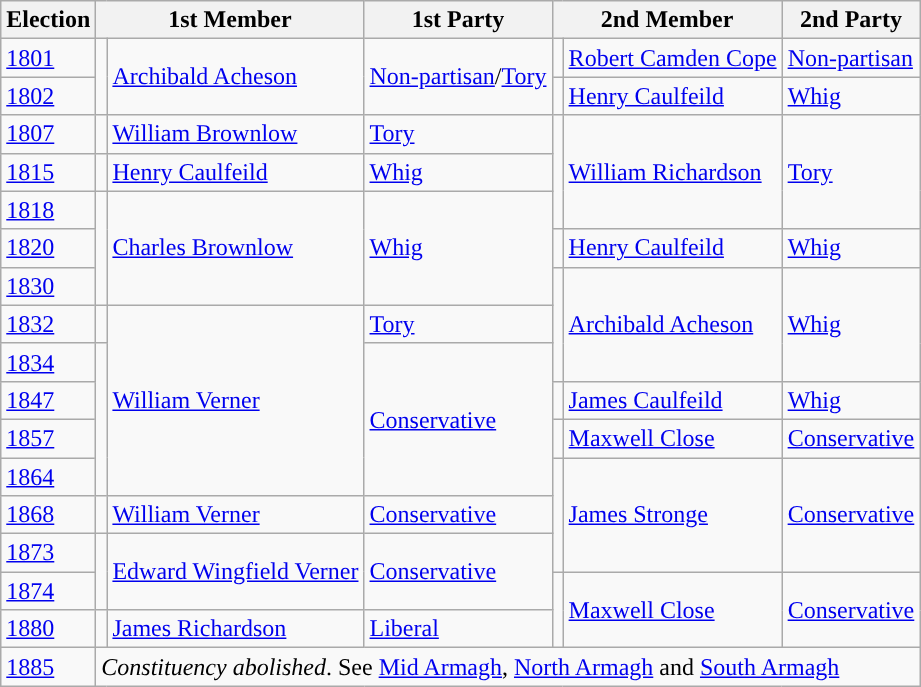<table class="wikitable">
<tr>
<th>Election</th>
<th colspan="2">1st Member</th>
<th>1st Party</th>
<th colspan="2">2nd Member</th>
<th>2nd Party</th>
</tr>
<tr>
<td><a href='#'>1801</a></td>
<td rowspan="2" style="color:inherit;background-color: "></td>
<td rowspan="2"><a href='#'>Archibald Acheson</a></td>
<td rowspan="2"><a href='#'>Non-partisan</a>/<a href='#'>Tory</a></td>
<td style="color:inherit;background-color: "></td>
<td><a href='#'>Robert Camden Cope</a></td>
<td><a href='#'>Non-partisan</a></td>
</tr>
<tr>
<td><a href='#'>1802</a></td>
<td style="color:inherit;background-color: "></td>
<td><a href='#'>Henry Caulfeild</a></td>
<td><a href='#'>Whig</a></td>
</tr>
<tr>
<td><a href='#'>1807</a></td>
<td style="color:inherit;background-color: "></td>
<td><a href='#'>William Brownlow</a></td>
<td><a href='#'>Tory</a></td>
<td rowspan="3" style="color:inherit;background-color: "></td>
<td rowspan="3"><a href='#'>William Richardson</a></td>
<td rowspan="3"><a href='#'>Tory</a></td>
</tr>
<tr>
<td><a href='#'>1815</a></td>
<td style="color:inherit;background-color: "></td>
<td><a href='#'>Henry Caulfeild</a></td>
<td><a href='#'>Whig</a></td>
</tr>
<tr>
<td><a href='#'>1818</a></td>
<td rowspan="3" style="color:inherit;background-color: "></td>
<td rowspan="3"><a href='#'>Charles Brownlow</a></td>
<td rowspan="3"><a href='#'>Whig</a></td>
</tr>
<tr>
<td><a href='#'>1820</a></td>
<td style="color:inherit;background-color: "></td>
<td><a href='#'>Henry Caulfeild</a></td>
<td><a href='#'>Whig</a></td>
</tr>
<tr>
<td><a href='#'>1830</a></td>
<td rowspan="3" style="color:inherit;background-color: "></td>
<td rowspan="3"><a href='#'>Archibald Acheson</a></td>
<td rowspan="3"><a href='#'>Whig</a></td>
</tr>
<tr>
<td><a href='#'>1832</a></td>
<td style="color:inherit;background-color: "></td>
<td rowspan="5"><a href='#'>William Verner</a></td>
<td><a href='#'>Tory</a></td>
</tr>
<tr>
<td><a href='#'>1834</a></td>
<td rowspan="4" style="color:inherit;background-color: "></td>
<td rowspan="4"><a href='#'>Conservative</a></td>
</tr>
<tr>
<td><a href='#'>1847</a></td>
<td style="color:inherit;background-color: "></td>
<td><a href='#'>James Caulfeild</a></td>
<td><a href='#'>Whig</a></td>
</tr>
<tr>
<td><a href='#'>1857</a></td>
<td style="color:inherit;background-color: "></td>
<td><a href='#'>Maxwell Close</a></td>
<td><a href='#'>Conservative</a></td>
</tr>
<tr>
<td><a href='#'>1864</a></td>
<td rowspan="3" style="color:inherit;background-color: "></td>
<td rowspan="3"><a href='#'>James Stronge</a></td>
<td rowspan="3"><a href='#'>Conservative</a></td>
</tr>
<tr>
<td><a href='#'>1868</a></td>
<td style="color:inherit;background-color: "></td>
<td><a href='#'>William Verner</a></td>
<td><a href='#'>Conservative</a></td>
</tr>
<tr>
<td><a href='#'>1873</a></td>
<td rowspan="2" style="color:inherit;background-color: "></td>
<td rowspan="2"><a href='#'>Edward Wingfield Verner</a></td>
<td rowspan="2"><a href='#'>Conservative</a></td>
</tr>
<tr>
<td><a href='#'>1874</a></td>
<td rowspan="2" style="color:inherit;background-color: "></td>
<td rowspan="2"><a href='#'>Maxwell Close</a></td>
<td rowspan="2"><a href='#'>Conservative</a></td>
</tr>
<tr>
<td><a href='#'>1880</a></td>
<td style="color:inherit;background-color: "></td>
<td><a href='#'>James Richardson</a></td>
<td><a href='#'>Liberal</a></td>
</tr>
<tr>
<td><a href='#'>1885</a></td>
<td colspan="6"><em>Constituency abolished</em>. See <a href='#'>Mid Armagh</a>, <a href='#'>North Armagh</a> and <a href='#'>South Armagh</a></td>
</tr>
</table>
